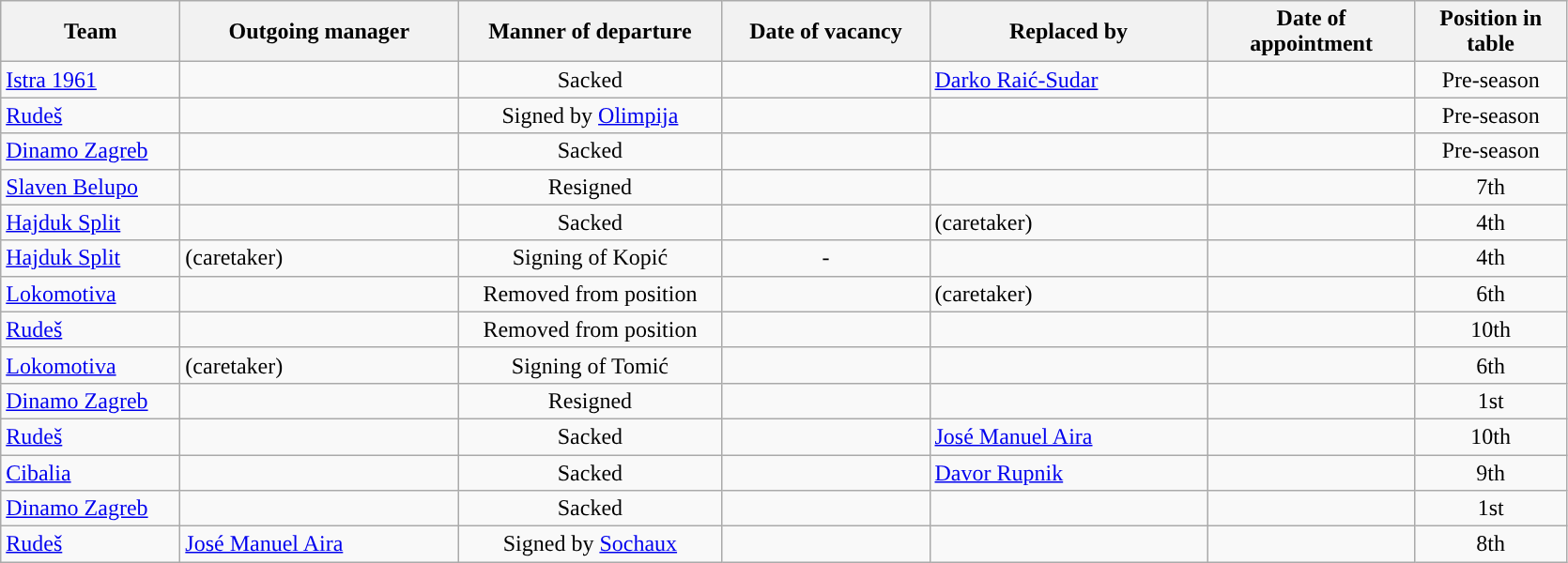<table class="wikitable sortable" style="text-align: center;">
<tr>
<th width="120">Team</th>
<th width="190">Outgoing manager</th>
<th width="180">Manner of departure</th>
<th width="140">Date of vacancy</th>
<th width="190">Replaced by</th>
<th width="140">Date of appointment</th>
<th width="100">Position in table</th>
</tr>
<tr>
<td style="text-align:left;"><a href='#'>Istra 1961</a></td>
<td style="text-align:left;"> </td>
<td>Sacked</td>
<td></td>
<td style="text-align:left;"> <a href='#'>Darko Raić-Sudar</a></td>
<td></td>
<td>Pre-season</td>
</tr>
<tr>
<td style="text-align:left;"><a href='#'>Rudeš</a></td>
<td style="text-align:left;"> </td>
<td>Signed by <a href='#'>Olimpija</a></td>
<td></td>
<td style="text-align:left;"> </td>
<td></td>
<td>Pre-season</td>
</tr>
<tr>
<td style="text-align:left;"><a href='#'>Dinamo Zagreb</a></td>
<td style="text-align:left;"> </td>
<td>Sacked</td>
<td></td>
<td style="text-align:left;"> </td>
<td></td>
<td>Pre-season</td>
</tr>
<tr>
<td style="text-align:left;"><a href='#'>Slaven Belupo</a></td>
<td style="text-align:left;"> </td>
<td>Resigned</td>
<td></td>
<td style="text-align:left;"> </td>
<td></td>
<td>7th</td>
</tr>
<tr>
<td style="text-align:left;"><a href='#'>Hajduk Split</a></td>
<td style="text-align:left;"> </td>
<td>Sacked</td>
<td></td>
<td style="text-align:left;">  (caretaker)</td>
<td></td>
<td>4th</td>
</tr>
<tr>
<td style="text-align:left;"><a href='#'>Hajduk Split</a></td>
<td style="text-align:left;">  (caretaker)</td>
<td>Signing of Kopić</td>
<td>-</td>
<td style="text-align:left;"> </td>
<td></td>
<td>4th</td>
</tr>
<tr>
<td style="text-align:left;"><a href='#'>Lokomotiva</a></td>
<td style="text-align:left;"> </td>
<td>Removed from position</td>
<td></td>
<td style="text-align:left;">  (caretaker)</td>
<td></td>
<td>6th</td>
</tr>
<tr>
<td style="text-align:left;"><a href='#'>Rudeš</a></td>
<td style="text-align:left;"> </td>
<td>Removed from position</td>
<td></td>
<td style="text-align:left;"> </td>
<td></td>
<td>10th</td>
</tr>
<tr>
<td style="text-align:left;"><a href='#'>Lokomotiva</a></td>
<td style="text-align:left;">  (caretaker)</td>
<td>Signing of Tomić</td>
<td></td>
<td style="text-align:left;"> </td>
<td></td>
<td>6th</td>
</tr>
<tr>
<td style="text-align:left;"><a href='#'>Dinamo Zagreb</a></td>
<td style="text-align:left;"> </td>
<td>Resigned</td>
<td></td>
<td style="text-align:left;"><br> </td>
<td></td>
<td>1st</td>
</tr>
<tr>
<td style="text-align:left;"><a href='#'>Rudeš</a></td>
<td style="text-align:left;"> </td>
<td>Sacked</td>
<td></td>
<td style="text-align:left;"> <a href='#'>José Manuel Aira</a></td>
<td></td>
<td>10th</td>
</tr>
<tr>
<td style="text-align:left; "><a href='#'>Cibalia</a></td>
<td style="text-align:left; "> </td>
<td>Sacked</td>
<td></td>
<td style="text-align:left; "> <a href='#'>Davor Rupnik</a></td>
<td></td>
<td>9th</td>
</tr>
<tr>
<td style="text-align:left; "><a href='#'>Dinamo Zagreb</a></td>
<td style="text-align:left; "> </td>
<td>Sacked</td>
<td></td>
<td style="text-align:left; "><br> </td>
<td></td>
<td>1st</td>
</tr>
<tr>
<td style="text-align:left; "><a href='#'>Rudeš</a></td>
<td style="text-align:left; "> <a href='#'>José Manuel Aira</a></td>
<td>Signed by <a href='#'>Sochaux</a></td>
<td></td>
<td style="text-align:left; "></td>
<td></td>
<td>8th</td>
</tr>
</table>
